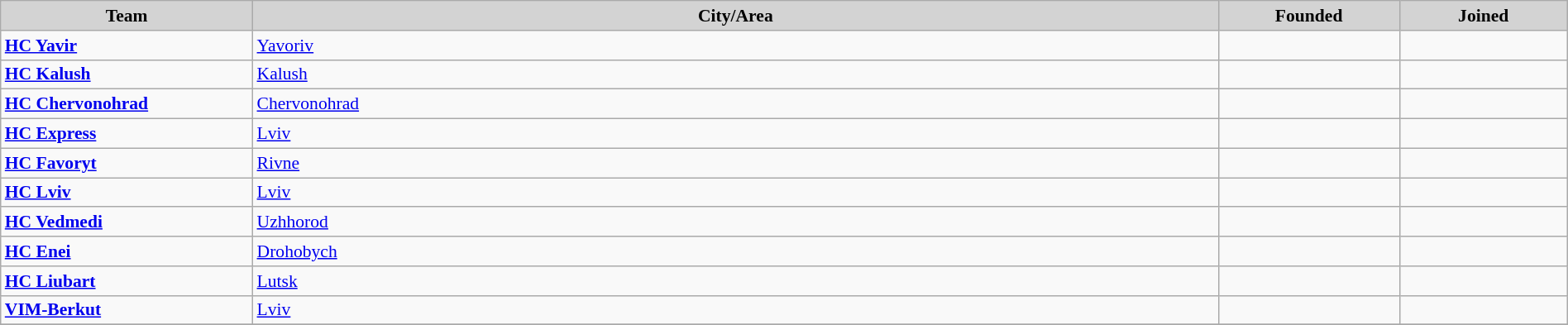<table class="wikitable" style="font-size:90%; width:100%; text-align:left">
<tr>
<th style="background:lightgrey;width:5%">Team</th>
<th style="background:lightgrey;width:23%">City/Area</th>
<th style="background:lightgrey;width:4%">Founded</th>
<th style="background:lightgrey;width:4%">Joined</th>
</tr>
<tr>
<td><strong><a href='#'>HC Yavir</a></strong></td>
<td> <a href='#'>Yavoriv</a></td>
<td align=center></td>
<td align=center></td>
</tr>
<tr>
<td><strong><a href='#'>HC Kalush</a></strong></td>
<td> <a href='#'>Kalush</a></td>
<td align=center></td>
<td align=center></td>
</tr>
<tr>
<td><strong><a href='#'>HC Chervonohrad</a></strong></td>
<td>  <a href='#'>Chervonohrad</a></td>
<td align=center></td>
<td align=center></td>
</tr>
<tr>
<td><strong><a href='#'>HC Express</a></strong></td>
<td> <a href='#'>Lviv</a></td>
<td align=center></td>
<td align=center></td>
</tr>
<tr>
<td><strong><a href='#'>HC Favoryt</a></strong></td>
<td> <a href='#'>Rivne</a></td>
<td align=center></td>
<td align=center></td>
</tr>
<tr>
<td><strong><a href='#'>HC Lviv</a></strong></td>
<td> <a href='#'>Lviv</a></td>
<td align=center></td>
<td align=center></td>
</tr>
<tr>
<td><strong><a href='#'>HC Vedmedi</a></strong></td>
<td> <a href='#'>Uzhhorod</a></td>
<td align=center></td>
<td align=center></td>
</tr>
<tr>
<td><strong><a href='#'>HC Enei</a></strong></td>
<td> <a href='#'>Drohobych</a></td>
<td align=center></td>
<td align=center></td>
</tr>
<tr>
<td><strong><a href='#'>HC Liubart</a></strong></td>
<td> <a href='#'>Lutsk</a></td>
<td align=center></td>
<td align=center></td>
</tr>
<tr>
<td><strong><a href='#'>VIM-Berkut</a></strong></td>
<td> <a href='#'>Lviv</a></td>
<td align=center></td>
<td align=center></td>
</tr>
<tr>
</tr>
</table>
